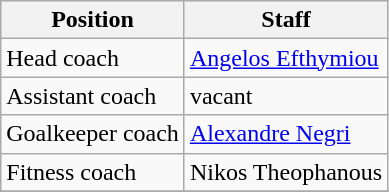<table class="wikitable" style="text-align: center">
<tr>
<th align=left>Position</th>
<th align=left>Staff</th>
</tr>
<tr>
<td align=left>Head coach</td>
<td align=left> <a href='#'>Angelos Efthymiou</a></td>
</tr>
<tr>
<td align=left>Assistant coach</td>
<td align=left> vacant</td>
</tr>
<tr>
<td align=left>Goalkeeper coach</td>
<td align=left> <a href='#'>Alexandre Negri</a></td>
</tr>
<tr>
<td align=left>Fitness coach</td>
<td align=left> Nikos Theophanous</td>
</tr>
<tr>
</tr>
</table>
